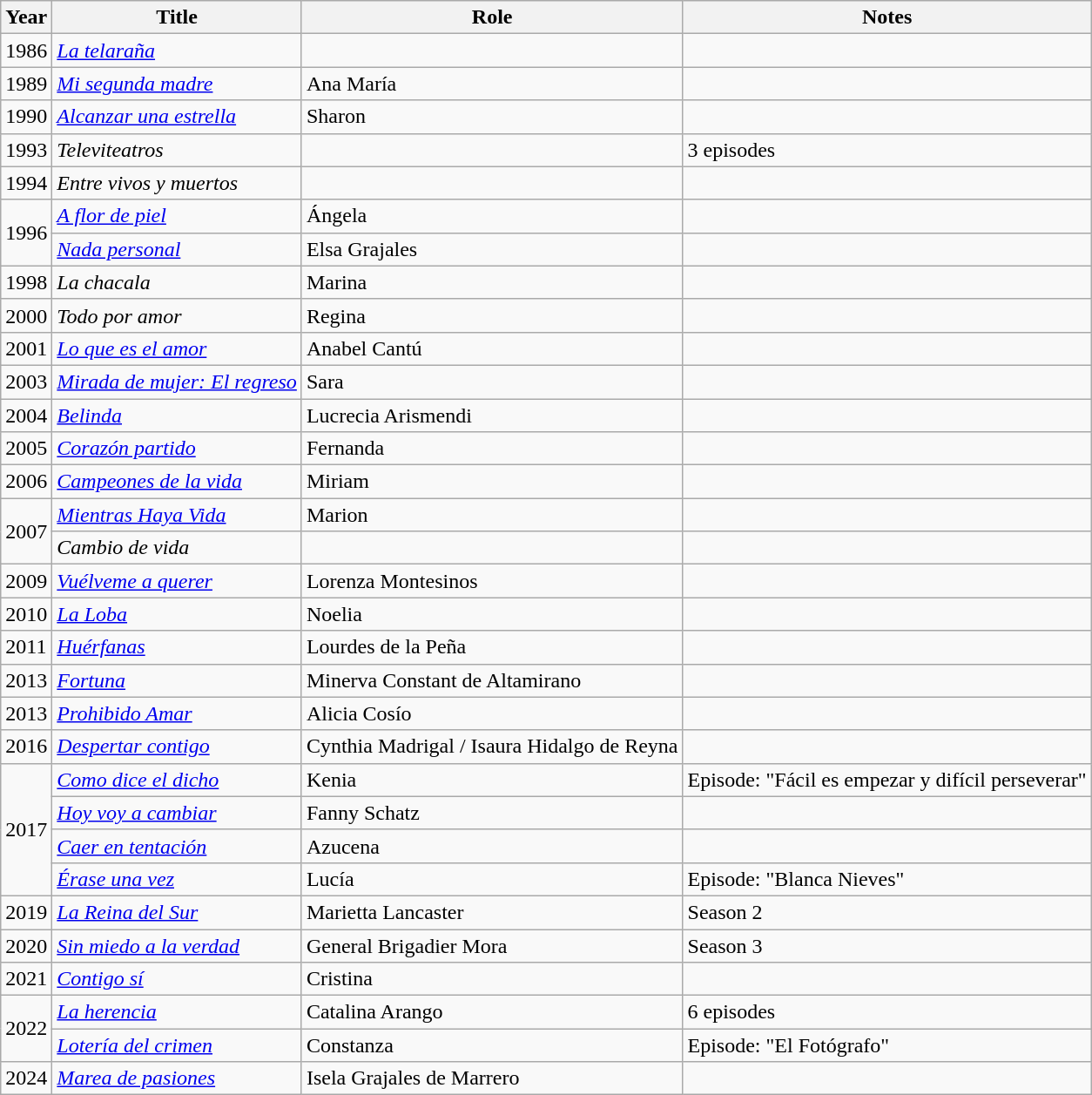<table class="wikitable">
<tr>
<th>Year</th>
<th>Title</th>
<th>Role</th>
<th>Notes</th>
</tr>
<tr>
<td>1986</td>
<td><em><a href='#'>La telaraña</a></em></td>
<td></td>
<td></td>
</tr>
<tr>
<td>1989</td>
<td><em><a href='#'>Mi segunda madre</a></em></td>
<td>Ana María</td>
<td></td>
</tr>
<tr>
<td>1990</td>
<td><em><a href='#'>Alcanzar una estrella</a></em></td>
<td>Sharon</td>
<td></td>
</tr>
<tr>
<td>1993</td>
<td><em>Televiteatros</em></td>
<td></td>
<td>3 episodes</td>
</tr>
<tr>
<td>1994</td>
<td><em>Entre vivos y muertos</em></td>
<td></td>
<td></td>
</tr>
<tr>
<td rowspan=2>1996</td>
<td><em><a href='#'>A flor de piel</a></em></td>
<td>Ángela</td>
<td></td>
</tr>
<tr>
<td><em><a href='#'>Nada personal</a></em></td>
<td>Elsa Grajales</td>
<td></td>
</tr>
<tr>
<td>1998</td>
<td><em>La chacala</em></td>
<td>Marina</td>
<td></td>
</tr>
<tr>
<td>2000</td>
<td><em>Todo por amor</em></td>
<td>Regina</td>
<td></td>
</tr>
<tr>
<td>2001</td>
<td><em><a href='#'>Lo que es el amor</a></em></td>
<td>Anabel Cantú</td>
<td></td>
</tr>
<tr>
<td>2003</td>
<td><em><a href='#'>Mirada de mujer: El regreso</a></em></td>
<td>Sara</td>
<td></td>
</tr>
<tr>
<td>2004</td>
<td><em><a href='#'>Belinda</a></em></td>
<td>Lucrecia Arismendi</td>
<td></td>
</tr>
<tr>
<td>2005</td>
<td><em><a href='#'>Corazón partido</a></em></td>
<td>Fernanda</td>
<td></td>
</tr>
<tr>
<td>2006</td>
<td><em><a href='#'>Campeones de la vida</a></em></td>
<td>Miriam</td>
<td></td>
</tr>
<tr>
<td rowspan=2>2007</td>
<td><em><a href='#'>Mientras Haya Vida</a></em></td>
<td>Marion</td>
<td></td>
</tr>
<tr>
<td><em>Cambio de vida</em></td>
<td></td>
<td></td>
</tr>
<tr>
<td>2009</td>
<td><em><a href='#'>Vuélveme a querer</a></em></td>
<td>Lorenza Montesinos</td>
<td></td>
</tr>
<tr>
<td>2010</td>
<td><em><a href='#'>La Loba</a></em></td>
<td>Noelia</td>
<td></td>
</tr>
<tr>
<td>2011</td>
<td><em><a href='#'>Huérfanas</a></em></td>
<td>Lourdes de la Peña</td>
<td></td>
</tr>
<tr>
<td>2013</td>
<td><em><a href='#'>Fortuna</a></em></td>
<td>Minerva Constant de Altamirano</td>
<td></td>
</tr>
<tr>
<td>2013</td>
<td><em><a href='#'>Prohibido Amar</a></em></td>
<td>Alicia Cosío</td>
<td></td>
</tr>
<tr>
<td>2016</td>
<td><em><a href='#'>Despertar contigo</a></em></td>
<td>Cynthia Madrigal / Isaura Hidalgo de Reyna</td>
<td></td>
</tr>
<tr>
<td rowspan=4>2017</td>
<td><em><a href='#'>Como dice el dicho</a></em></td>
<td>Kenia</td>
<td>Episode: "Fácil es empezar y difícil perseverar"</td>
</tr>
<tr>
<td><em><a href='#'>Hoy voy a cambiar</a></em></td>
<td>Fanny Schatz</td>
<td></td>
</tr>
<tr>
<td><em><a href='#'>Caer en tentación</a></em></td>
<td>Azucena</td>
<td></td>
</tr>
<tr>
<td><em><a href='#'>Érase una vez</a></em></td>
<td>Lucía</td>
<td>Episode: "Blanca Nieves"</td>
</tr>
<tr>
<td>2019</td>
<td><em><a href='#'>La Reina del Sur</a></em></td>
<td>Marietta Lancaster</td>
<td>Season 2</td>
</tr>
<tr>
<td>2020</td>
<td><em><a href='#'>Sin miedo a la verdad</a></em></td>
<td>General Brigadier Mora</td>
<td>Season 3</td>
</tr>
<tr>
<td>2021</td>
<td><em><a href='#'>Contigo sí</a></em></td>
<td>Cristina</td>
<td></td>
</tr>
<tr>
<td rowspan=2>2022</td>
<td><em><a href='#'>La herencia</a></em></td>
<td>Catalina Arango</td>
<td>6 episodes</td>
</tr>
<tr>
<td><em><a href='#'>Lotería del crimen</a></em></td>
<td>Constanza</td>
<td>Episode: "El Fotógrafo"</td>
</tr>
<tr>
<td>2024</td>
<td><em><a href='#'>Marea de pasiones</a></em></td>
<td>Isela Grajales de Marrero</td>
<td></td>
</tr>
</table>
